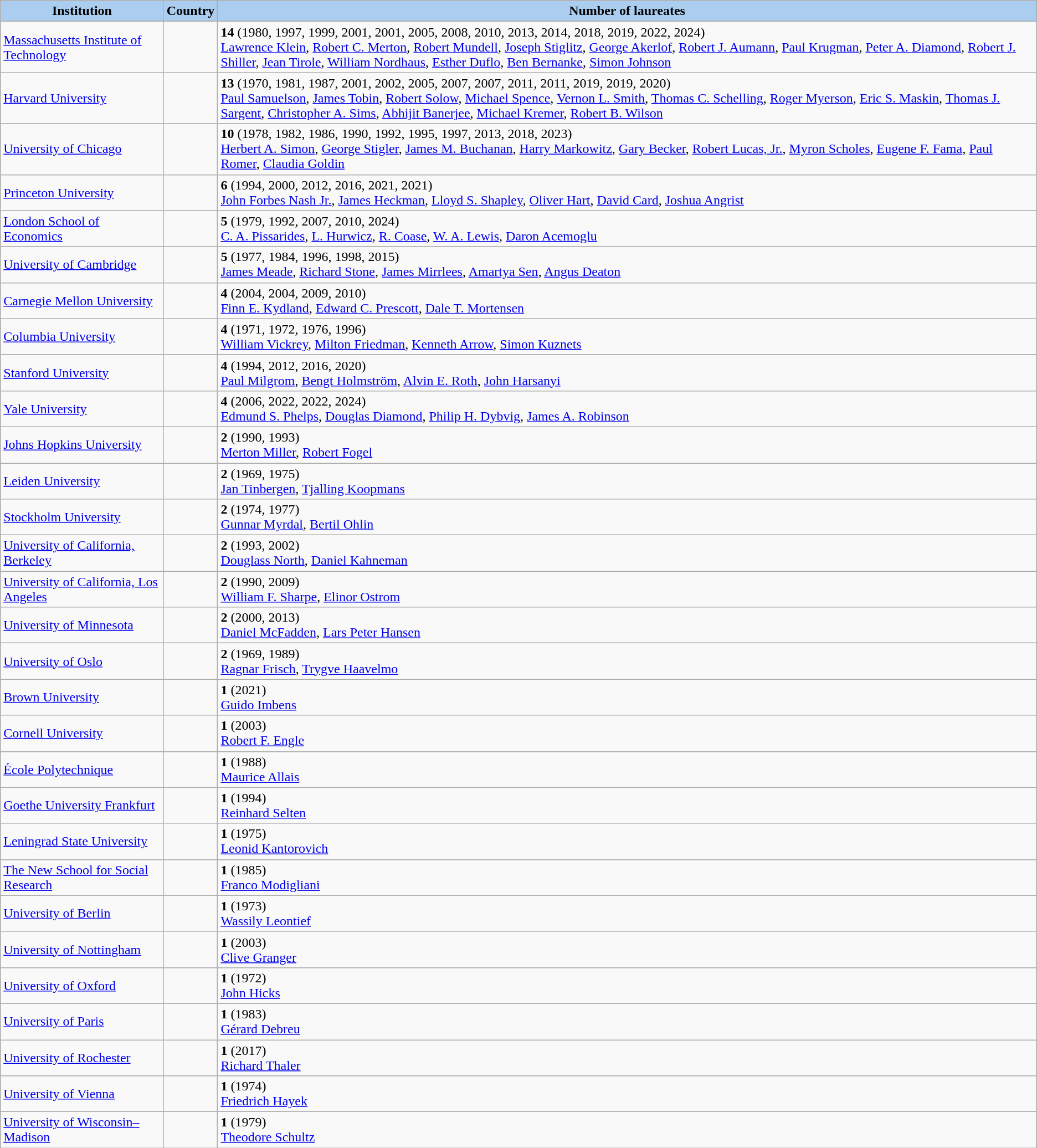<table class="wikitable sortable" style="text-align:left;">
<tr>
<th align="center" style="background-color:#ABCDEF">Institution</th>
<th align="center" style="background-color:#ABCDEF">Country</th>
<th align="center" style="background-color:#ABCDEF">Number of laureates</th>
</tr>
<tr>
<td><a href='#'>Massachusetts Institute of Technology</a></td>
<td></td>
<td><strong>14</strong> (1980, 1997, 1999, 2001, 2001, 2005, 2008, 2010, 2013, 2014, 2018, 2019, 2022, 2024) <br> <a href='#'>Lawrence Klein</a>, <a href='#'>Robert C. Merton</a>, <a href='#'>Robert Mundell</a>, <a href='#'>Joseph Stiglitz</a>, <a href='#'>George Akerlof</a>, <a href='#'>Robert J. Aumann</a>, <a href='#'>Paul Krugman</a>, <a href='#'>Peter A. Diamond</a>, <a href='#'>Robert J. Shiller</a>, <a href='#'>Jean Tirole</a>, <a href='#'>William Nordhaus</a>, <a href='#'>Esther Duflo</a>, <a href='#'>Ben Bernanke</a>, <a href='#'>Simon Johnson</a></td>
</tr>
<tr>
<td><a href='#'>Harvard University</a></td>
<td></td>
<td><strong>13</strong> (1970, 1981, 1987, 2001, 2002, 2005, 2007, 2007, 2011, 2011, 2019, 2019, 2020) <br> <a href='#'>Paul Samuelson</a>, <a href='#'>James Tobin</a>, <a href='#'>Robert Solow</a>, <a href='#'>Michael Spence</a>, <a href='#'>Vernon L. Smith</a>, <a href='#'>Thomas C. Schelling</a>, <a href='#'>Roger Myerson</a>, <a href='#'>Eric S. Maskin</a>, <a href='#'>Thomas J. Sargent</a>, <a href='#'>Christopher A. Sims</a>, <a href='#'>Abhijit Banerjee</a>, <a href='#'>Michael Kremer</a>, <a href='#'>Robert B. Wilson</a></td>
</tr>
<tr>
<td><a href='#'>University of Chicago</a></td>
<td></td>
<td><strong>10</strong> (1978, 1982, 1986, 1990, 1992, 1995, 1997, 2013, 2018, 2023) <br> <a href='#'>Herbert A. Simon</a>, <a href='#'>George Stigler</a>, <a href='#'>James M. Buchanan</a>, <a href='#'>Harry Markowitz</a>, <a href='#'>Gary Becker</a>, <a href='#'>Robert Lucas, Jr.</a>, <a href='#'>Myron Scholes</a>, <a href='#'>Eugene F. Fama</a>, <a href='#'>Paul Romer</a>, <a href='#'>Claudia Goldin</a></td>
</tr>
<tr>
<td><a href='#'>Princeton University</a></td>
<td></td>
<td><strong>6</strong> (1994, 2000, 2012, 2016, 2021, 2021) <br> <a href='#'>John Forbes Nash Jr.</a>, <a href='#'>James Heckman</a>, <a href='#'>Lloyd S. Shapley</a>, <a href='#'>Oliver Hart</a>, <a href='#'>David Card</a>, <a href='#'>Joshua Angrist</a></td>
</tr>
<tr>
<td><a href='#'>London School of Economics</a></td>
<td></td>
<td><strong>5</strong> (1979, 1992, 2007, 2010, 2024) <br> <a href='#'>C. A. Pissarides</a>, <a href='#'>L. Hurwicz</a>, <a href='#'>R. Coase</a>, <a href='#'>W. A. Lewis</a>, <a href='#'>Daron Acemoglu</a></td>
</tr>
<tr>
<td><a href='#'>University of Cambridge</a></td>
<td></td>
<td><strong>5</strong> (1977, 1984, 1996, 1998, 2015) <br> <a href='#'>James Meade</a>, <a href='#'>Richard Stone</a>, <a href='#'>James Mirrlees</a>, <a href='#'>Amartya Sen</a>, <a href='#'>Angus Deaton</a></td>
</tr>
<tr>
<td><a href='#'>Carnegie Mellon University</a></td>
<td></td>
<td><strong>4</strong> (2004, 2004, 2009, 2010) <br> <a href='#'>Finn E. Kydland</a>, <a href='#'>Edward C. Prescott</a>, <a href='#'>Dale T. Mortensen</a></td>
</tr>
<tr>
<td><a href='#'>Columbia University</a></td>
<td></td>
<td><strong>4</strong> (1971, 1972, 1976, 1996) <br> <a href='#'>William Vickrey</a>, <a href='#'>Milton Friedman</a>, <a href='#'>Kenneth Arrow</a>, <a href='#'>Simon Kuznets</a></td>
</tr>
<tr>
<td><a href='#'>Stanford University</a></td>
<td></td>
<td><strong>4</strong> (1994, 2012, 2016, 2020) <br> <a href='#'>Paul Milgrom</a>, <a href='#'>Bengt Holmström</a>, <a href='#'>Alvin E. Roth</a>, <a href='#'>John Harsanyi</a></td>
</tr>
<tr>
<td><a href='#'>Yale University</a></td>
<td></td>
<td><strong>4</strong> (2006, 2022, 2022, 2024) <br> <a href='#'>Edmund S. Phelps</a>, <a href='#'>Douglas Diamond</a>, <a href='#'>Philip H. Dybvig</a>, <a href='#'>James A. Robinson</a></td>
</tr>
<tr>
<td><a href='#'>Johns Hopkins University</a></td>
<td></td>
<td><strong>2</strong> (1990, 1993) <br> <a href='#'>Merton Miller</a>, <a href='#'>Robert Fogel</a></td>
</tr>
<tr>
<td><a href='#'>Leiden University</a></td>
<td></td>
<td><strong>2</strong> (1969, 1975) <br> <a href='#'>Jan Tinbergen</a>, <a href='#'>Tjalling Koopmans</a></td>
</tr>
<tr>
<td><a href='#'>Stockholm University</a></td>
<td></td>
<td><strong>2</strong> (1974, 1977) <br> <a href='#'>Gunnar Myrdal</a>, <a href='#'>Bertil Ohlin</a></td>
</tr>
<tr>
<td><a href='#'>University of California, Berkeley</a></td>
<td></td>
<td><strong>2</strong> (1993, 2002) <br> <a href='#'>Douglass North</a>, <a href='#'>Daniel Kahneman</a></td>
</tr>
<tr>
<td><a href='#'>University of California, Los Angeles</a></td>
<td></td>
<td><strong>2</strong> (1990, 2009) <br> <a href='#'>William F. Sharpe</a>, <a href='#'>Elinor Ostrom</a></td>
</tr>
<tr>
<td><a href='#'>University of Minnesota</a></td>
<td></td>
<td><strong>2</strong> (2000, 2013) <br> <a href='#'>Daniel McFadden</a>, <a href='#'>Lars Peter Hansen</a></td>
</tr>
<tr>
<td><a href='#'>University of Oslo</a></td>
<td></td>
<td><strong>2</strong> (1969, 1989) <br> <a href='#'>Ragnar Frisch</a>, <a href='#'>Trygve Haavelmo</a></td>
</tr>
<tr>
<td><a href='#'>Brown University</a></td>
<td></td>
<td><strong>1</strong> (2021) <br> <a href='#'>Guido Imbens</a></td>
</tr>
<tr>
<td><a href='#'>Cornell University</a></td>
<td></td>
<td><strong>1</strong> (2003) <br> <a href='#'>Robert F. Engle</a></td>
</tr>
<tr>
<td><a href='#'>École Polytechnique</a></td>
<td></td>
<td><strong>1</strong> (1988) <br> <a href='#'>Maurice Allais</a></td>
</tr>
<tr>
<td><a href='#'>Goethe University Frankfurt</a></td>
<td></td>
<td><strong>1</strong> (1994) <br> <a href='#'>Reinhard Selten</a></td>
</tr>
<tr>
<td><a href='#'>Leningrad State University</a></td>
<td></td>
<td><strong>1</strong> (1975) <br> <a href='#'>Leonid Kantorovich</a></td>
</tr>
<tr>
<td><a href='#'>The New School for Social Research</a></td>
<td></td>
<td><strong>1</strong> (1985) <br> <a href='#'>Franco Modigliani</a></td>
</tr>
<tr>
<td><a href='#'>University of Berlin</a></td>
<td></td>
<td><strong>1</strong> (1973) <br> <a href='#'>Wassily Leontief</a></td>
</tr>
<tr>
<td><a href='#'>University of Nottingham</a></td>
<td></td>
<td><strong>1</strong> (2003) <br> <a href='#'>Clive Granger</a></td>
</tr>
<tr>
<td><a href='#'>University of Oxford</a></td>
<td></td>
<td><strong>1</strong> (1972) <br> <a href='#'>John Hicks</a></td>
</tr>
<tr>
<td><a href='#'>University of Paris</a></td>
<td></td>
<td><strong>1</strong> (1983) <br> <a href='#'>Gérard Debreu</a></td>
</tr>
<tr>
<td><a href='#'>University of Rochester</a></td>
<td></td>
<td><strong>1</strong> (2017) <br> <a href='#'>Richard Thaler</a></td>
</tr>
<tr>
<td><a href='#'>University of Vienna</a></td>
<td></td>
<td><strong>1</strong> (1974) <br> <a href='#'>Friedrich Hayek</a></td>
</tr>
<tr>
<td><a href='#'>University of Wisconsin–Madison</a></td>
<td></td>
<td><strong>1</strong> (1979) <br> <a href='#'>Theodore Schultz</a></td>
</tr>
</table>
